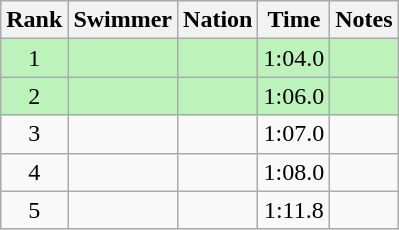<table class="wikitable sortable" style="text-align:center">
<tr>
<th>Rank</th>
<th>Swimmer</th>
<th>Nation</th>
<th>Time</th>
<th>Notes</th>
</tr>
<tr bgcolor=bbf3bb>
<td>1</td>
<td align=left></td>
<td align=left></td>
<td>1:04.0</td>
<td></td>
</tr>
<tr bgcolor=bbf3bb>
<td>2</td>
<td align=left></td>
<td align=left></td>
<td>1:06.0</td>
<td></td>
</tr>
<tr>
<td>3</td>
<td align=left></td>
<td align=left></td>
<td>1:07.0</td>
<td></td>
</tr>
<tr>
<td>4</td>
<td align=left></td>
<td align=left></td>
<td>1:08.0</td>
<td></td>
</tr>
<tr>
<td>5</td>
<td align=left></td>
<td align=left></td>
<td>1:11.8</td>
<td></td>
</tr>
</table>
